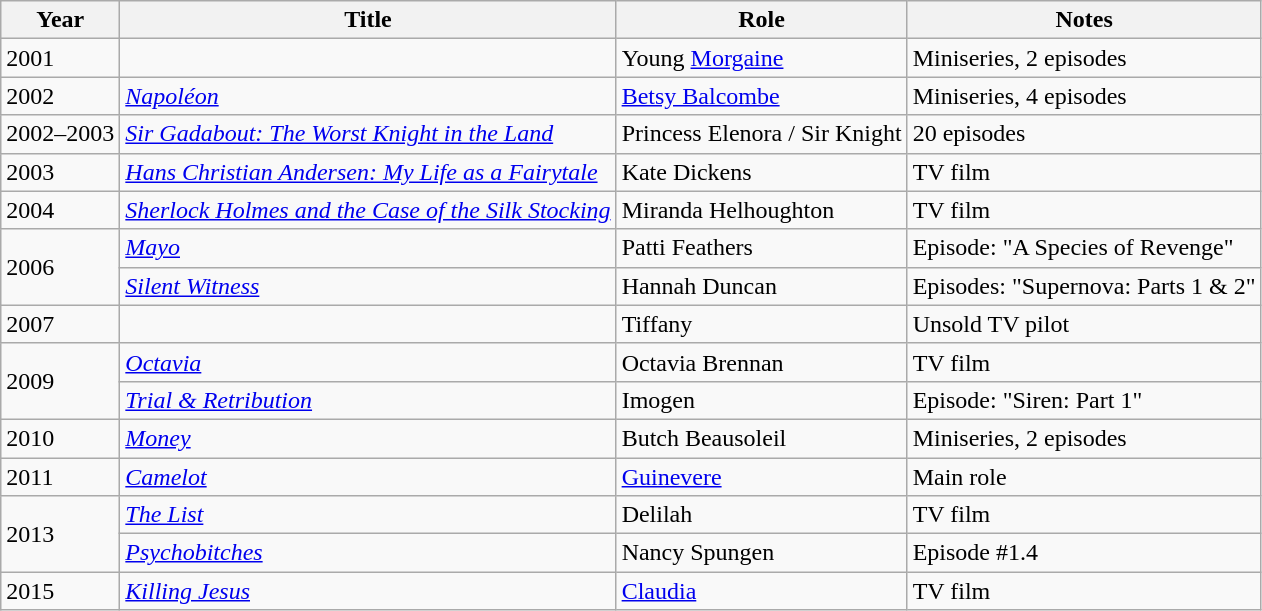<table class="wikitable sortable">
<tr>
<th>Year</th>
<th>Title</th>
<th>Role</th>
<th class="unsortable">Notes</th>
</tr>
<tr>
<td>2001</td>
<td><em></em></td>
<td>Young <a href='#'>Morgaine</a></td>
<td>Miniseries, 2 episodes</td>
</tr>
<tr>
<td>2002</td>
<td><em><a href='#'>Napoléon</a></em></td>
<td><a href='#'>Betsy Balcombe</a></td>
<td>Miniseries, 4 episodes</td>
</tr>
<tr>
<td>2002–2003</td>
<td><em><a href='#'>Sir Gadabout: The Worst Knight in the Land</a></em></td>
<td>Princess Elenora / Sir Knight</td>
<td>20 episodes</td>
</tr>
<tr>
<td>2003</td>
<td><em><a href='#'>Hans Christian Andersen: My Life as a Fairytale</a></em></td>
<td>Kate Dickens</td>
<td>TV film</td>
</tr>
<tr>
<td>2004</td>
<td><em><a href='#'>Sherlock Holmes and the Case of the Silk Stocking</a></em></td>
<td>Miranda Helhoughton</td>
<td>TV film</td>
</tr>
<tr>
<td rowspan="2">2006</td>
<td><em><a href='#'>Mayo</a></em></td>
<td>Patti Feathers</td>
<td>Episode: "A Species of Revenge"</td>
</tr>
<tr>
<td><em><a href='#'>Silent Witness</a></em></td>
<td>Hannah Duncan</td>
<td>Episodes: "Supernova: Parts 1 & 2"</td>
</tr>
<tr>
<td>2007</td>
<td><em></em></td>
<td>Tiffany</td>
<td>Unsold TV pilot</td>
</tr>
<tr>
<td rowspan="2">2009</td>
<td><em><a href='#'>Octavia</a></em></td>
<td>Octavia Brennan</td>
<td>TV film</td>
</tr>
<tr>
<td><em><a href='#'>Trial & Retribution</a></em></td>
<td>Imogen</td>
<td>Episode: "Siren: Part 1"</td>
</tr>
<tr>
<td>2010</td>
<td><em><a href='#'>Money</a></em></td>
<td>Butch Beausoleil</td>
<td>Miniseries, 2 episodes</td>
</tr>
<tr>
<td>2011</td>
<td><em><a href='#'>Camelot</a></em></td>
<td><a href='#'>Guinevere</a></td>
<td>Main role</td>
</tr>
<tr>
<td rowspan="2">2013</td>
<td><em><a href='#'>The List</a></em></td>
<td>Delilah</td>
<td>TV film</td>
</tr>
<tr>
<td><em><a href='#'>Psychobitches</a></em></td>
<td>Nancy Spungen</td>
<td>Episode #1.4</td>
</tr>
<tr>
<td>2015</td>
<td><em><a href='#'>Killing Jesus</a></em></td>
<td><a href='#'>Claudia</a></td>
<td>TV film</td>
</tr>
</table>
